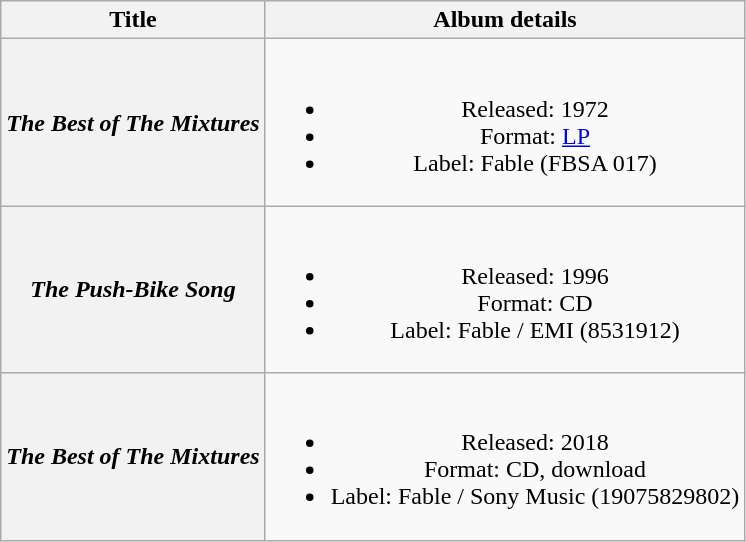<table class="wikitable plainrowheaders" style="text-align:center;" border="1">
<tr>
<th>Title</th>
<th>Album details</th>
</tr>
<tr>
<th scope="row"><em>The Best of The Mixtures</em></th>
<td><br><ul><li>Released: 1972</li><li>Format: <a href='#'>LP</a></li><li>Label: Fable (FBSA 017)</li></ul></td>
</tr>
<tr>
<th scope="row"><em>The Push-Bike Song</em></th>
<td><br><ul><li>Released: 1996</li><li>Format: CD</li><li>Label: Fable / EMI (8531912)</li></ul></td>
</tr>
<tr>
<th scope="row"><em>The Best of The Mixtures</em></th>
<td><br><ul><li>Released: 2018</li><li>Format: CD, download</li><li>Label: Fable / Sony Music (19075829802)</li></ul></td>
</tr>
</table>
